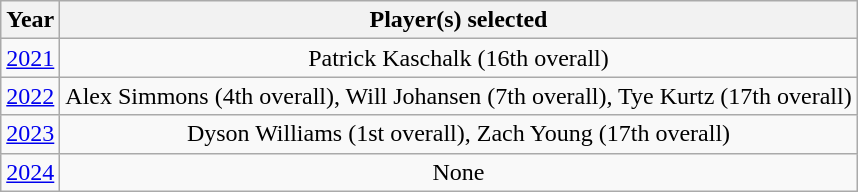<table class="wikitable">
<tr>
<th>Year</th>
<th>Player(s) selected</th>
</tr>
<tr align=center>
<td><a href='#'>2021</a></td>
<td>Patrick Kaschalk (16th overall)</td>
</tr>
<tr align=center>
<td><a href='#'>2022</a></td>
<td>Alex Simmons (4th overall), Will Johansen (7th overall), Tye Kurtz (17th overall)</td>
</tr>
<tr align=center>
<td><a href='#'>2023</a></td>
<td>Dyson Williams (1st overall), Zach Young (17th overall)</td>
</tr>
<tr align=center>
<td><a href='#'>2024</a></td>
<td>None</td>
</tr>
</table>
